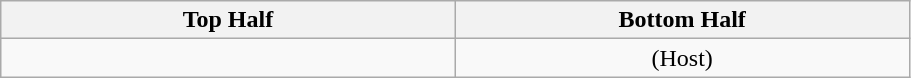<table class="wikitable" style="width:48%;">
<tr>
<th width=35%>Top Half</th>
<th width=35%>Bottom Half</th>
</tr>
<tr>
<td align=center><br></td>
<td align=center> (Host)<br></td>
</tr>
</table>
